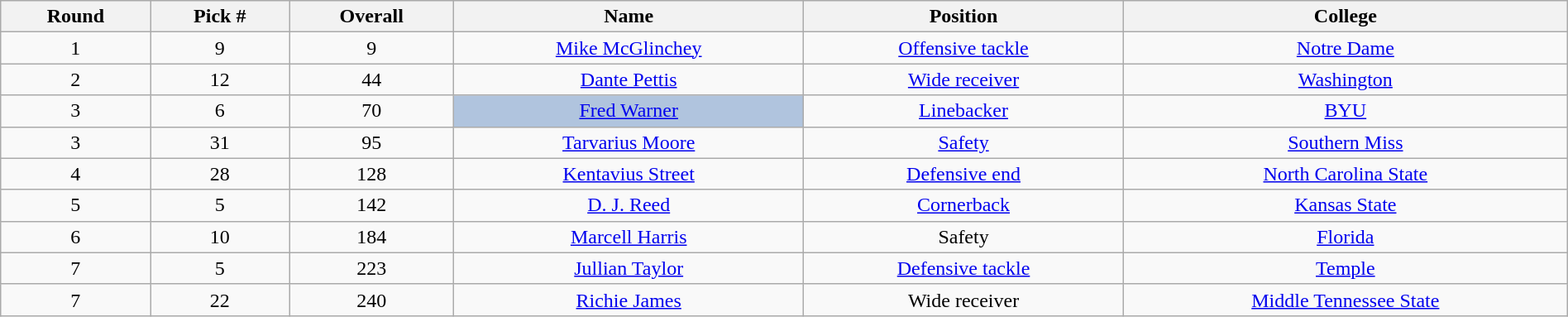<table class="wikitable sortable sortable" style="width: 100%; text-align:center">
<tr>
<th>Round</th>
<th>Pick #</th>
<th>Overall</th>
<th>Name</th>
<th>Position</th>
<th>College</th>
</tr>
<tr>
<td>1</td>
<td>9</td>
<td>9</td>
<td><a href='#'>Mike McGlinchey</a></td>
<td><a href='#'>Offensive tackle</a></td>
<td><a href='#'>Notre Dame</a></td>
</tr>
<tr>
<td>2</td>
<td>12</td>
<td>44</td>
<td><a href='#'>Dante Pettis</a></td>
<td><a href='#'>Wide receiver</a></td>
<td><a href='#'>Washington</a></td>
</tr>
<tr>
<td>3</td>
<td>6</td>
<td>70</td>
<td bgcolor=lightsteelblue><a href='#'>Fred Warner</a></td>
<td><a href='#'>Linebacker</a></td>
<td><a href='#'>BYU</a></td>
</tr>
<tr>
<td>3</td>
<td>31</td>
<td>95</td>
<td><a href='#'>Tarvarius Moore</a></td>
<td><a href='#'>Safety</a></td>
<td><a href='#'>Southern Miss</a></td>
</tr>
<tr>
<td>4</td>
<td>28</td>
<td>128</td>
<td><a href='#'>Kentavius Street</a></td>
<td><a href='#'>Defensive end</a></td>
<td><a href='#'>North Carolina State</a></td>
</tr>
<tr>
<td>5</td>
<td>5</td>
<td>142</td>
<td><a href='#'>D. J. Reed</a></td>
<td><a href='#'>Cornerback</a></td>
<td><a href='#'>Kansas State</a></td>
</tr>
<tr>
<td>6</td>
<td>10</td>
<td>184</td>
<td><a href='#'>Marcell Harris</a></td>
<td>Safety</td>
<td><a href='#'>Florida</a></td>
</tr>
<tr>
<td>7</td>
<td>5</td>
<td>223</td>
<td><a href='#'>Jullian Taylor</a></td>
<td><a href='#'>Defensive tackle</a></td>
<td><a href='#'>Temple</a></td>
</tr>
<tr>
<td>7</td>
<td>22</td>
<td>240</td>
<td><a href='#'>Richie James</a></td>
<td>Wide receiver</td>
<td><a href='#'>Middle Tennessee State</a></td>
</tr>
</table>
